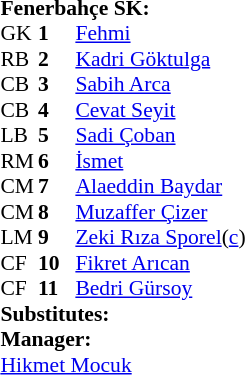<table style="font-size: 90%" cellspacing="0" cellpadding="0" align=center>
<tr>
<td colspan="4"><strong>Fenerbahçe SK:</strong></td>
</tr>
<tr>
<th width="25"></th>
<th width="25"></th>
</tr>
<tr>
<td>GK</td>
<td><strong>1</strong></td>
<td> <a href='#'>Fehmi</a></td>
</tr>
<tr>
<td>RB</td>
<td><strong>2</strong></td>
<td> <a href='#'>Kadri Göktulga</a></td>
</tr>
<tr>
<td>CB</td>
<td><strong>3</strong></td>
<td> <a href='#'>Sabih Arca</a></td>
</tr>
<tr>
<td>CB</td>
<td><strong>4</strong></td>
<td> <a href='#'>Cevat Seyit</a></td>
</tr>
<tr>
<td>LB</td>
<td><strong>5</strong></td>
<td> <a href='#'>Sadi Çoban</a></td>
</tr>
<tr>
<td>RM</td>
<td><strong>6</strong></td>
<td> <a href='#'>İsmet</a></td>
</tr>
<tr>
<td>CM</td>
<td><strong>7</strong></td>
<td> <a href='#'>Alaeddin Baydar</a></td>
</tr>
<tr>
<td>CM</td>
<td><strong>8</strong></td>
<td> <a href='#'>Muzaffer Çizer</a></td>
</tr>
<tr>
<td>LM</td>
<td><strong>9</strong></td>
<td> <a href='#'>Zeki Rıza Sporel</a>(<a href='#'>c</a>)</td>
</tr>
<tr>
<td>CF</td>
<td><strong>10</strong></td>
<td> <a href='#'>Fikret Arıcan</a></td>
</tr>
<tr>
<td>CF</td>
<td><strong>11</strong></td>
<td> <a href='#'>Bedri Gürsoy</a></td>
</tr>
<tr>
<td colspan=4><strong>Substitutes:</strong></td>
</tr>
<tr>
<td colspan=4><strong>Manager:</strong></td>
</tr>
<tr>
<td colspan="4"> <a href='#'>Hikmet Mocuk</a></td>
</tr>
</table>
